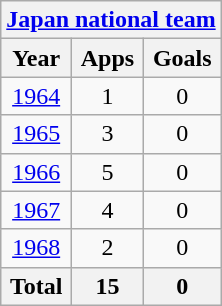<table class="wikitable" style="text-align:center">
<tr>
<th colspan=3><a href='#'>Japan national team</a></th>
</tr>
<tr>
<th>Year</th>
<th>Apps</th>
<th>Goals</th>
</tr>
<tr>
<td><a href='#'>1964</a></td>
<td>1</td>
<td>0</td>
</tr>
<tr>
<td><a href='#'>1965</a></td>
<td>3</td>
<td>0</td>
</tr>
<tr>
<td><a href='#'>1966</a></td>
<td>5</td>
<td>0</td>
</tr>
<tr>
<td><a href='#'>1967</a></td>
<td>4</td>
<td>0</td>
</tr>
<tr>
<td><a href='#'>1968</a></td>
<td>2</td>
<td>0</td>
</tr>
<tr>
<th>Total</th>
<th>15</th>
<th>0</th>
</tr>
</table>
